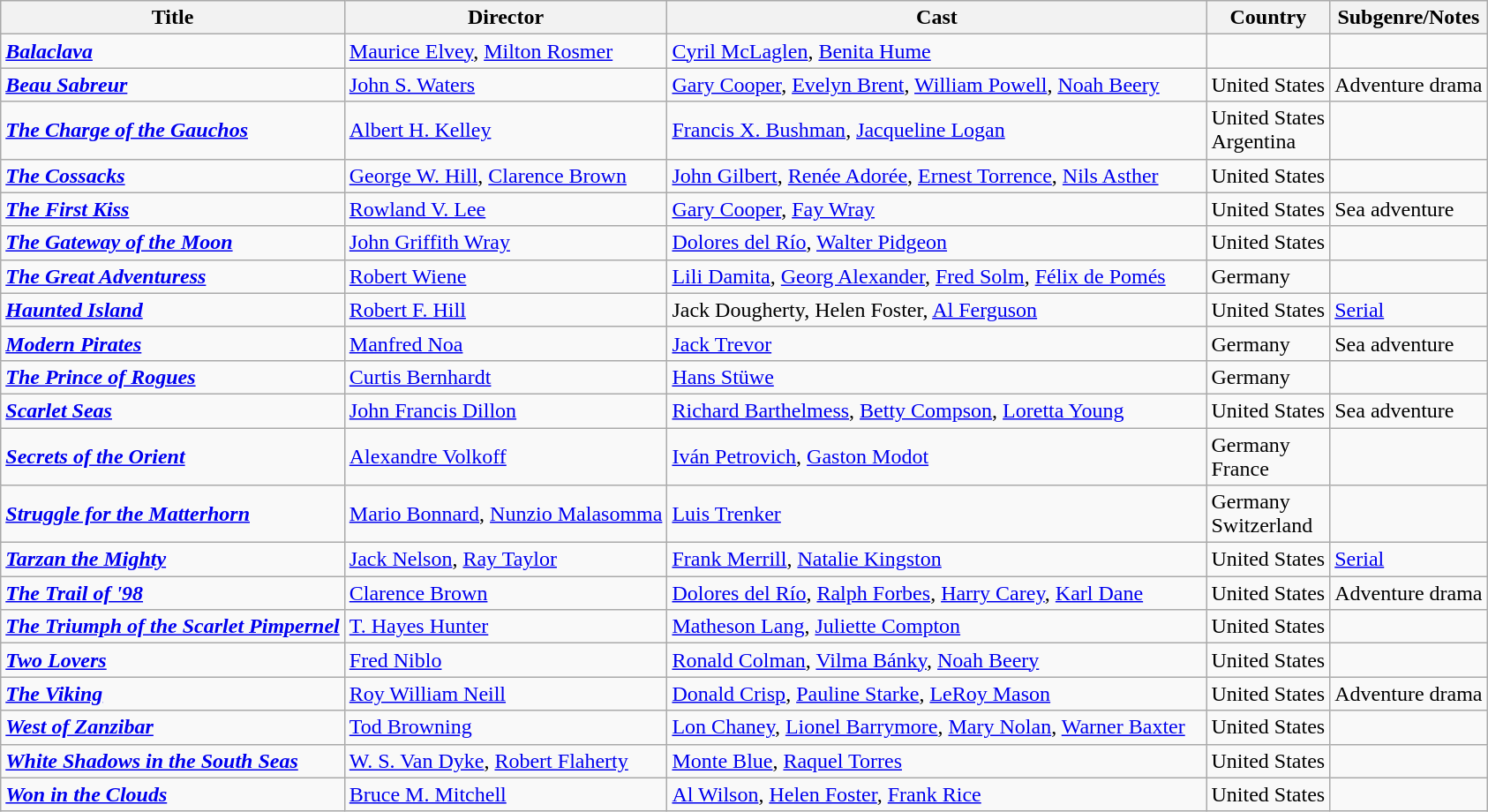<table class="wikitable">
<tr>
<th>Title</th>
<th>Director</th>
<th style="width: 400px;">Cast</th>
<th>Country</th>
<th>Subgenre/Notes</th>
</tr>
<tr>
<td><strong><em><a href='#'>Balaclava</a></em></strong></td>
<td><a href='#'>Maurice Elvey</a>, <a href='#'>Milton Rosmer</a></td>
<td><a href='#'>Cyril McLaglen</a>, <a href='#'>Benita Hume</a></td>
<td></td>
<td></td>
</tr>
<tr>
<td><strong><em><a href='#'>Beau Sabreur</a></em></strong></td>
<td><a href='#'>John S. Waters</a></td>
<td><a href='#'>Gary Cooper</a>, <a href='#'>Evelyn Brent</a>, <a href='#'>William Powell</a>, <a href='#'>Noah Beery</a></td>
<td>United States</td>
<td>Adventure drama</td>
</tr>
<tr>
<td><strong><em><a href='#'>The Charge of the Gauchos</a></em></strong></td>
<td><a href='#'>Albert H. Kelley</a></td>
<td><a href='#'>Francis X. Bushman</a>, <a href='#'>Jacqueline Logan</a></td>
<td>United States<br>Argentina</td>
<td></td>
</tr>
<tr>
<td><strong><em><a href='#'>The Cossacks</a></em></strong></td>
<td><a href='#'>George W. Hill</a>, <a href='#'>Clarence Brown</a></td>
<td><a href='#'>John Gilbert</a>, <a href='#'>Renée Adorée</a>, <a href='#'>Ernest Torrence</a>, <a href='#'>Nils Asther</a></td>
<td>United States</td>
<td></td>
</tr>
<tr>
<td><strong><em><a href='#'>The First Kiss</a></em></strong></td>
<td><a href='#'>Rowland V. Lee</a></td>
<td><a href='#'>Gary Cooper</a>, <a href='#'>Fay Wray</a></td>
<td>United States</td>
<td>Sea adventure</td>
</tr>
<tr>
<td><strong><em><a href='#'>The Gateway of the Moon</a></em></strong></td>
<td><a href='#'>John Griffith Wray</a></td>
<td><a href='#'>Dolores del Río</a>, <a href='#'>Walter Pidgeon</a></td>
<td>United States</td>
<td></td>
</tr>
<tr>
<td><strong><em><a href='#'>The Great Adventuress</a></em></strong></td>
<td><a href='#'>Robert Wiene</a></td>
<td><a href='#'>Lili Damita</a>, <a href='#'>Georg Alexander</a>, <a href='#'>Fred Solm</a>, <a href='#'>Félix de Pomés</a></td>
<td>Germany</td>
<td></td>
</tr>
<tr>
<td><strong><em><a href='#'>Haunted Island</a></em></strong></td>
<td><a href='#'>Robert F. Hill</a></td>
<td>Jack Dougherty, Helen Foster, <a href='#'>Al Ferguson</a></td>
<td>United States</td>
<td><a href='#'>Serial</a></td>
</tr>
<tr>
<td><strong><em><a href='#'>Modern Pirates</a></em></strong></td>
<td><a href='#'>Manfred Noa</a></td>
<td><a href='#'>Jack Trevor</a></td>
<td>Germany</td>
<td>Sea adventure</td>
</tr>
<tr>
<td><strong><em><a href='#'>The Prince of Rogues</a></em></strong></td>
<td><a href='#'>Curtis Bernhardt</a></td>
<td><a href='#'>Hans Stüwe</a></td>
<td>Germany</td>
<td></td>
</tr>
<tr>
<td><strong><em><a href='#'>Scarlet Seas</a></em></strong></td>
<td><a href='#'>John Francis Dillon</a></td>
<td><a href='#'>Richard Barthelmess</a>, <a href='#'>Betty Compson</a>, <a href='#'>Loretta Young</a></td>
<td>United States</td>
<td>Sea adventure</td>
</tr>
<tr>
<td><strong><em><a href='#'>Secrets of the Orient</a></em></strong></td>
<td><a href='#'>Alexandre Volkoff</a></td>
<td><a href='#'>Iván Petrovich</a>, <a href='#'>Gaston Modot</a></td>
<td>Germany<br>France</td>
<td></td>
</tr>
<tr>
<td><strong><em><a href='#'>Struggle for the Matterhorn</a></em></strong></td>
<td><a href='#'>Mario Bonnard</a>, <a href='#'>Nunzio Malasomma</a></td>
<td><a href='#'>Luis Trenker</a></td>
<td>Germany<br>Switzerland</td>
<td></td>
</tr>
<tr>
<td><strong><em><a href='#'>Tarzan the Mighty</a></em></strong></td>
<td><a href='#'>Jack Nelson</a>, <a href='#'>Ray Taylor</a></td>
<td><a href='#'>Frank Merrill</a>, <a href='#'>Natalie Kingston</a></td>
<td>United States</td>
<td><a href='#'>Serial</a></td>
</tr>
<tr>
<td><strong><em><a href='#'>The Trail of '98</a></em></strong></td>
<td><a href='#'>Clarence Brown</a></td>
<td><a href='#'>Dolores del Río</a>, <a href='#'>Ralph Forbes</a>, <a href='#'>Harry Carey</a>, <a href='#'>Karl Dane</a></td>
<td>United States</td>
<td>Adventure drama</td>
</tr>
<tr>
<td><strong><em><a href='#'>The Triumph of the Scarlet Pimpernel</a></em></strong></td>
<td><a href='#'>T. Hayes Hunter</a></td>
<td><a href='#'>Matheson Lang</a>, <a href='#'>Juliette Compton</a></td>
<td>United States</td>
<td></td>
</tr>
<tr>
<td><strong><em><a href='#'>Two Lovers</a></em></strong></td>
<td><a href='#'>Fred Niblo</a></td>
<td><a href='#'>Ronald Colman</a>, <a href='#'>Vilma Bánky</a>, <a href='#'>Noah Beery</a></td>
<td>United States</td>
<td></td>
</tr>
<tr>
<td><strong><em><a href='#'>The Viking</a></em></strong></td>
<td><a href='#'>Roy William Neill</a></td>
<td><a href='#'>Donald Crisp</a>, <a href='#'>Pauline Starke</a>, <a href='#'>LeRoy Mason</a></td>
<td>United States</td>
<td>Adventure drama</td>
</tr>
<tr>
<td><strong><em><a href='#'>West of Zanzibar</a></em></strong></td>
<td><a href='#'>Tod Browning</a></td>
<td><a href='#'>Lon Chaney</a>, <a href='#'>Lionel Barrymore</a>, <a href='#'>Mary Nolan</a>, <a href='#'>Warner Baxter</a></td>
<td>United States</td>
<td></td>
</tr>
<tr>
<td><strong><em><a href='#'>White Shadows in the South Seas</a></em></strong></td>
<td><a href='#'>W. S. Van Dyke</a>, <a href='#'>Robert Flaherty</a></td>
<td><a href='#'>Monte Blue</a>, <a href='#'>Raquel Torres</a></td>
<td>United States</td>
<td></td>
</tr>
<tr>
<td><strong><em><a href='#'>Won in the Clouds</a></em></strong></td>
<td><a href='#'>Bruce M. Mitchell</a></td>
<td><a href='#'>Al Wilson</a>, <a href='#'>Helen Foster</a>, <a href='#'>Frank Rice</a></td>
<td>United States</td>
<td></td>
</tr>
</table>
